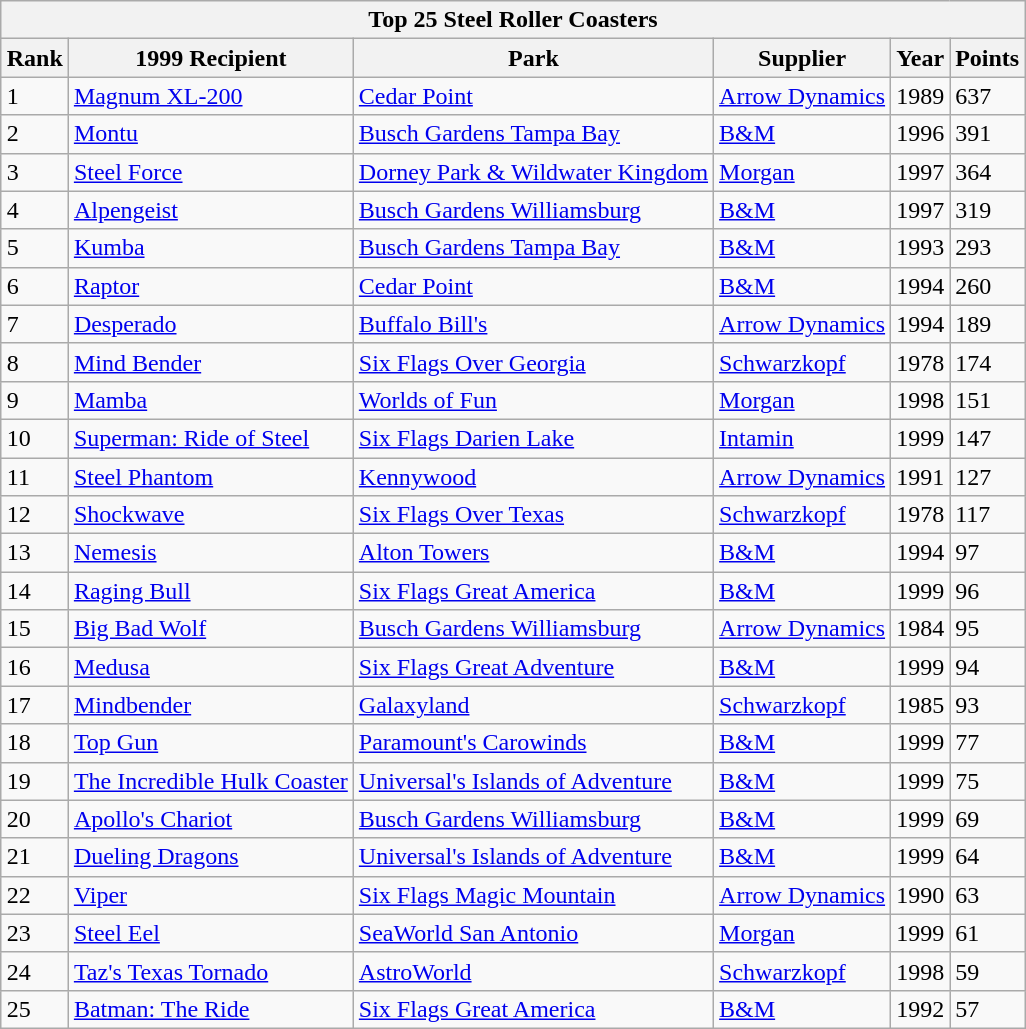<table class="wikitable" style="margin:1em auto;">
<tr>
<th colspan="500"><strong>Top 25 Steel Roller Coasters</strong></th>
</tr>
<tr>
<th>Rank</th>
<th>1999 Recipient</th>
<th>Park</th>
<th>Supplier</th>
<th>Year</th>
<th>Points</th>
</tr>
<tr>
<td>1</td>
<td><a href='#'>Magnum XL-200</a></td>
<td><a href='#'>Cedar Point</a></td>
<td><a href='#'>Arrow Dynamics</a></td>
<td>1989</td>
<td>637</td>
</tr>
<tr>
<td>2</td>
<td><a href='#'>Montu</a></td>
<td><a href='#'>Busch Gardens Tampa Bay</a></td>
<td><a href='#'>B&M</a></td>
<td>1996</td>
<td>391</td>
</tr>
<tr>
<td>3</td>
<td><a href='#'>Steel Force</a></td>
<td><a href='#'>Dorney Park & Wildwater Kingdom</a></td>
<td><a href='#'>Morgan</a></td>
<td>1997</td>
<td>364</td>
</tr>
<tr>
<td>4</td>
<td><a href='#'>Alpengeist</a></td>
<td><a href='#'>Busch Gardens Williamsburg</a></td>
<td><a href='#'>B&M</a></td>
<td>1997</td>
<td>319</td>
</tr>
<tr>
<td>5</td>
<td><a href='#'>Kumba</a></td>
<td><a href='#'>Busch Gardens Tampa Bay</a></td>
<td><a href='#'>B&M</a></td>
<td>1993</td>
<td>293</td>
</tr>
<tr>
<td>6</td>
<td><a href='#'>Raptor</a></td>
<td><a href='#'>Cedar Point</a></td>
<td><a href='#'>B&M</a></td>
<td>1994</td>
<td>260</td>
</tr>
<tr>
<td>7</td>
<td><a href='#'>Desperado</a></td>
<td><a href='#'>Buffalo Bill's</a></td>
<td><a href='#'>Arrow Dynamics</a></td>
<td>1994</td>
<td>189</td>
</tr>
<tr>
<td>8</td>
<td><a href='#'>Mind Bender</a></td>
<td><a href='#'>Six Flags Over Georgia</a></td>
<td><a href='#'>Schwarzkopf</a></td>
<td>1978</td>
<td>174</td>
</tr>
<tr>
<td>9</td>
<td><a href='#'>Mamba</a></td>
<td><a href='#'>Worlds of Fun</a></td>
<td><a href='#'>Morgan</a></td>
<td>1998</td>
<td>151</td>
</tr>
<tr>
<td>10</td>
<td><a href='#'>Superman: Ride of Steel</a></td>
<td><a href='#'>Six Flags Darien Lake</a></td>
<td><a href='#'>Intamin</a></td>
<td>1999</td>
<td>147</td>
</tr>
<tr>
<td>11</td>
<td><a href='#'>Steel Phantom</a></td>
<td><a href='#'>Kennywood</a></td>
<td><a href='#'>Arrow Dynamics</a></td>
<td>1991</td>
<td>127</td>
</tr>
<tr>
<td>12</td>
<td><a href='#'>Shockwave</a></td>
<td><a href='#'>Six Flags Over Texas</a></td>
<td><a href='#'>Schwarzkopf</a></td>
<td>1978</td>
<td>117</td>
</tr>
<tr>
<td>13</td>
<td><a href='#'>Nemesis</a></td>
<td><a href='#'>Alton Towers</a></td>
<td><a href='#'>B&M</a></td>
<td>1994</td>
<td>97</td>
</tr>
<tr>
<td>14</td>
<td><a href='#'>Raging Bull</a></td>
<td><a href='#'>Six Flags Great America</a></td>
<td><a href='#'>B&M</a></td>
<td>1999</td>
<td>96</td>
</tr>
<tr>
<td>15</td>
<td><a href='#'>Big Bad Wolf</a></td>
<td><a href='#'>Busch Gardens Williamsburg</a></td>
<td><a href='#'>Arrow Dynamics</a></td>
<td>1984</td>
<td>95</td>
</tr>
<tr>
<td>16</td>
<td><a href='#'>Medusa</a></td>
<td><a href='#'>Six Flags Great Adventure</a></td>
<td><a href='#'>B&M</a></td>
<td>1999</td>
<td>94</td>
</tr>
<tr>
<td>17</td>
<td><a href='#'>Mindbender</a></td>
<td><a href='#'>Galaxyland</a></td>
<td><a href='#'>Schwarzkopf</a></td>
<td>1985</td>
<td>93</td>
</tr>
<tr>
<td>18</td>
<td><a href='#'>Top Gun</a></td>
<td><a href='#'>Paramount's Carowinds</a></td>
<td><a href='#'>B&M</a></td>
<td>1999</td>
<td>77</td>
</tr>
<tr>
<td>19</td>
<td><a href='#'>The Incredible Hulk Coaster</a></td>
<td><a href='#'>Universal's Islands of Adventure</a></td>
<td><a href='#'>B&M</a></td>
<td>1999</td>
<td>75</td>
</tr>
<tr>
<td>20</td>
<td><a href='#'>Apollo's Chariot</a></td>
<td><a href='#'>Busch Gardens Williamsburg</a></td>
<td><a href='#'>B&M</a></td>
<td>1999</td>
<td>69</td>
</tr>
<tr>
<td>21</td>
<td><a href='#'>Dueling Dragons</a></td>
<td><a href='#'>Universal's Islands of Adventure</a></td>
<td><a href='#'>B&M</a></td>
<td>1999</td>
<td>64</td>
</tr>
<tr>
<td>22</td>
<td><a href='#'>Viper</a></td>
<td><a href='#'>Six Flags Magic Mountain</a></td>
<td><a href='#'>Arrow Dynamics</a></td>
<td>1990</td>
<td>63</td>
</tr>
<tr>
<td>23</td>
<td><a href='#'>Steel Eel</a></td>
<td><a href='#'>SeaWorld San Antonio</a></td>
<td><a href='#'>Morgan</a></td>
<td>1999</td>
<td>61</td>
</tr>
<tr>
<td>24</td>
<td><a href='#'>Taz's Texas Tornado</a></td>
<td><a href='#'>AstroWorld</a></td>
<td><a href='#'>Schwarzkopf</a></td>
<td>1998</td>
<td>59</td>
</tr>
<tr>
<td>25</td>
<td><a href='#'>Batman: The Ride</a></td>
<td><a href='#'>Six Flags Great America</a></td>
<td><a href='#'>B&M</a></td>
<td>1992</td>
<td>57</td>
</tr>
</table>
